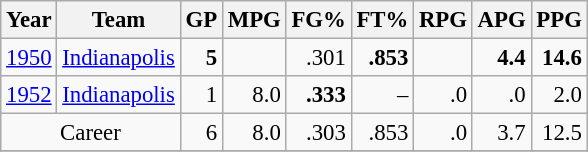<table class="wikitable sortable" style="font-size:95%; text-align:right;">
<tr>
<th>Year</th>
<th>Team</th>
<th>GP</th>
<th>MPG</th>
<th>FG%</th>
<th>FT%</th>
<th>RPG</th>
<th>APG</th>
<th>PPG</th>
</tr>
<tr>
<td style="text-align:left;"><a href='#'>1950</a></td>
<td style="text-align:left;"><a href='#'>Indianapolis</a></td>
<td><strong>5</strong></td>
<td></td>
<td>.301</td>
<td><strong>.853</strong></td>
<td></td>
<td><strong>4.4</strong></td>
<td><strong>14.6</strong></td>
</tr>
<tr>
<td style="text-align:left;"><a href='#'>1952</a></td>
<td style="text-align:left;"><a href='#'>Indianapolis</a></td>
<td>1</td>
<td>8.0</td>
<td><strong>.333</strong></td>
<td>–</td>
<td>.0</td>
<td>.0</td>
<td>2.0</td>
</tr>
<tr class="sortbottom">
<td style="text-align:center;" colspan="2">Career</td>
<td>6</td>
<td>8.0</td>
<td>.303</td>
<td>.853</td>
<td>.0</td>
<td>3.7</td>
<td>12.5</td>
</tr>
<tr>
</tr>
</table>
